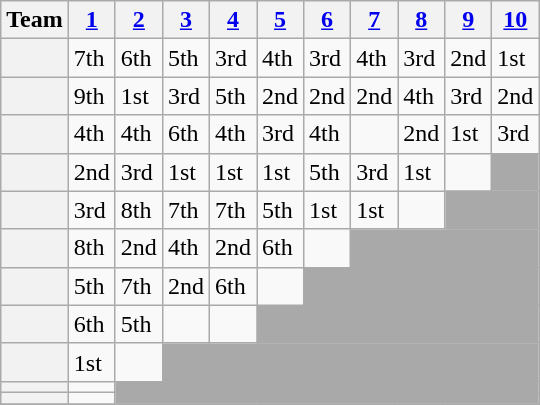<table class="wikitable sortable" style="text-align:left;">
<tr>
<th scope="col" class="unsortable">Team</th>
<th><a href='#'>1</a></th>
<th><a href='#'>2</a></th>
<th><a href='#'>3</a></th>
<th><a href='#'>4</a></th>
<th><a href='#'>5</a></th>
<th><a href='#'>6</a></th>
<th><a href='#'>7</a></th>
<th><a href='#'>8</a></th>
<th><a href='#'>9</a></th>
<th><a href='#'>10</a></th>
</tr>
<tr>
<th></th>
<td>7th</td>
<td>6th</td>
<td>5th</td>
<td>3rd</td>
<td>4th</td>
<td>3rd</td>
<td>4th</td>
<td>3rd</td>
<td>2nd</td>
<td>1st</td>
</tr>
<tr>
<th></th>
<td>9th</td>
<td>1st</td>
<td>3rd</td>
<td>5th</td>
<td>2nd</td>
<td>2nd</td>
<td>2nd</td>
<td>4th</td>
<td>3rd</td>
<td>2nd</td>
</tr>
<tr>
<th></th>
<td>4th</td>
<td>4th</td>
<td>6th</td>
<td>4th</td>
<td>3rd</td>
<td>4th</td>
<td></td>
<td>2nd</td>
<td>1st</td>
<td>3rd</td>
</tr>
<tr>
<th></th>
<td>2nd</td>
<td>3rd</td>
<td>1st</td>
<td>1st</td>
<td>1st</td>
<td>5th</td>
<td>3rd</td>
<td>1st</td>
<td></td>
<td style="background:darkgrey;" colspan="1"></td>
</tr>
<tr>
<th></th>
<td>3rd</td>
<td>8th</td>
<td>7th</td>
<td>7th</td>
<td>5th</td>
<td>1st</td>
<td>1st</td>
<td></td>
<td style="background:darkgrey;" colspan="2"></td>
</tr>
<tr>
<th></th>
<td>8th</td>
<td>2nd</td>
<td>4th</td>
<td>2nd</td>
<td>6th</td>
<td></td>
<td style="background:darkgrey;" colspan="4"></td>
</tr>
<tr>
<th></th>
<td>5th</td>
<td>7th</td>
<td>2nd</td>
<td>6th</td>
<td></td>
<td style="background:darkgrey;" colspan="5"></td>
</tr>
<tr>
<th></th>
<td>6th</td>
<td>5th</td>
<td></td>
<td></td>
<td style="background:darkgrey;" colspan="6"></td>
</tr>
<tr>
<th></th>
<td>1st</td>
<td></td>
<td style="background:darkgrey;" colspan="8"></td>
</tr>
<tr>
<th></th>
<td></td>
<td style="background:darkgrey;" colspan="9"></td>
</tr>
<tr>
<th></th>
<td></td>
<td style="background:darkgrey;" colspan="9"></td>
</tr>
<tr>
</tr>
</table>
